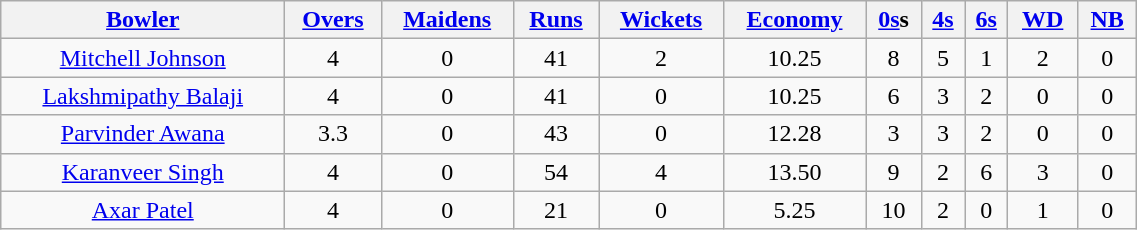<table border="1" cellpadding="1" cellspacing="0" style="border: gray solid 1px; border-collapse: collapse; text-align: center; width: 60%;" class=wikitable>
<tr>
<th width="25%"><a href='#'>Bowler</a></th>
<th><a href='#'>Overs</a></th>
<th><a href='#'>Maidens</a></th>
<th><a href='#'>Runs</a></th>
<th><a href='#'>Wickets</a></th>
<th><a href='#'>Economy</a></th>
<th><a href='#'>0s</a>s</th>
<th><a href='#'>4s</a></th>
<th><a href='#'>6s</a></th>
<th><a href='#'>WD</a></th>
<th><a href='#'>NB</a></th>
</tr>
<tr>
<td><a href='#'>Mitchell Johnson</a></td>
<td>4</td>
<td>0</td>
<td>41</td>
<td>2</td>
<td>10.25</td>
<td>8</td>
<td>5</td>
<td>1</td>
<td>2</td>
<td>0</td>
</tr>
<tr>
<td><a href='#'>Lakshmipathy Balaji</a></td>
<td>4</td>
<td>0</td>
<td>41</td>
<td>0</td>
<td>10.25</td>
<td>6</td>
<td>3</td>
<td>2</td>
<td>0</td>
<td>0</td>
</tr>
<tr>
<td><a href='#'>Parvinder Awana</a></td>
<td>3.3</td>
<td>0</td>
<td>43</td>
<td>0</td>
<td>12.28</td>
<td>3</td>
<td>3</td>
<td>2</td>
<td>0</td>
<td>0</td>
</tr>
<tr>
<td><a href='#'>Karanveer Singh</a></td>
<td>4</td>
<td>0</td>
<td>54</td>
<td>4</td>
<td>13.50</td>
<td>9</td>
<td>2</td>
<td>6</td>
<td>3</td>
<td>0</td>
</tr>
<tr>
<td><a href='#'>Axar Patel</a></td>
<td>4</td>
<td>0</td>
<td>21</td>
<td>0</td>
<td>5.25</td>
<td>10</td>
<td>2</td>
<td>0</td>
<td>1</td>
<td>0</td>
</tr>
</table>
